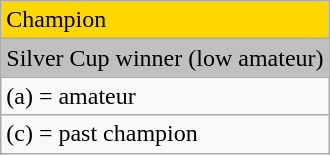<table class="wikitable">
<tr style="background:gold">
<td>Champion</td>
</tr>
<tr style="background:silver">
<td>Silver Cup winner (low amateur)</td>
</tr>
<tr>
<td>(a) = amateur</td>
</tr>
<tr>
<td>(c) = past champion</td>
</tr>
</table>
